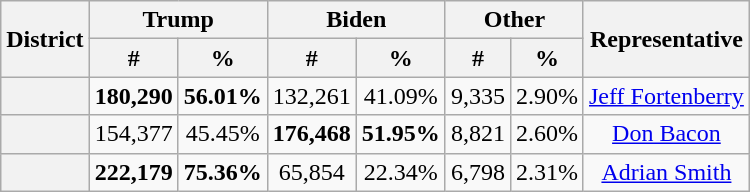<table class="wikitable">
<tr>
<th rowspan="2">District</th>
<th colspan="2">Trump</th>
<th colspan="2">Biden</th>
<th colspan="2">Other</th>
<th rowspan="2">Representative</th>
</tr>
<tr>
<th>#</th>
<th>%</th>
<th>#</th>
<th>%</th>
<th>#</th>
<th>%</th>
</tr>
<tr align="center">
<th></th>
<td><strong>180,290</strong></td>
<td><strong>56.01%</strong></td>
<td>132,261</td>
<td>41.09%</td>
<td>9,335</td>
<td>2.90%</td>
<td><a href='#'>Jeff Fortenberry</a></td>
</tr>
<tr align="center">
<th></th>
<td>154,377</td>
<td>45.45%</td>
<td><strong>176,468</strong></td>
<td><strong>51.95%</strong></td>
<td>8,821</td>
<td>2.60%</td>
<td><a href='#'>Don Bacon</a></td>
</tr>
<tr align="center">
<th></th>
<td><strong>222,179</strong></td>
<td><strong>75.36%</strong></td>
<td>65,854</td>
<td>22.34%</td>
<td>6,798</td>
<td>2.31%</td>
<td><a href='#'>Adrian Smith</a></td>
</tr>
</table>
